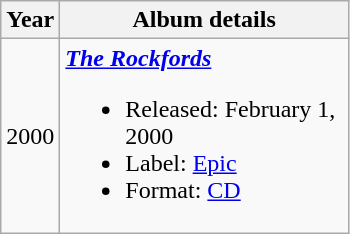<table class ="wikitable" border="1">
<tr>
<th>Year</th>
<th width="185">Album details</th>
</tr>
<tr>
<td>2000</td>
<td><strong><em><a href='#'>The Rockfords</a></em></strong><br><ul><li>Released: February 1, 2000</li><li>Label: <a href='#'>Epic</a></li><li>Format: <a href='#'>CD</a></li></ul></td>
</tr>
</table>
